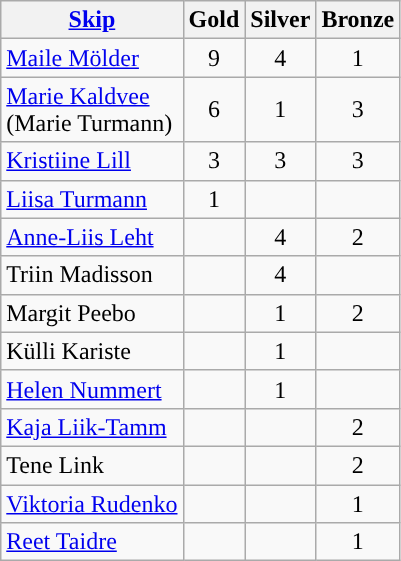<table class="wikitable" style="text-align:center;">
<tr>
<th><a href='#'>Skip</a></th>
<th>Gold</th>
<th>Silver</th>
<th>Bronze</th>
</tr>
<tr>
<td align="left"><a href='#'>Maile Mölder</a></td>
<td>9</td>
<td>4</td>
<td>1</td>
</tr>
<tr>
<td align="left"><a href='#'>Marie Kaldvee</a><br>(Marie Turmann)</td>
<td>6</td>
<td>1</td>
<td>3</td>
</tr>
<tr>
<td align="left"><a href='#'>Kristiine Lill</a></td>
<td>3</td>
<td>3</td>
<td>3</td>
</tr>
<tr>
<td align="left"><a href='#'>Liisa Turmann</a></td>
<td>1</td>
<td></td>
<td></td>
</tr>
<tr>
<td align="left"><a href='#'>Anne-Liis Leht</a></td>
<td></td>
<td>4</td>
<td>2</td>
</tr>
<tr>
<td align="left">Triin Madisson</td>
<td></td>
<td>4</td>
<td></td>
</tr>
<tr>
<td align="left">Margit Peebo</td>
<td></td>
<td>1</td>
<td>2</td>
</tr>
<tr>
<td align="left">Külli Kariste</td>
<td></td>
<td>1</td>
<td></td>
</tr>
<tr>
<td align="left"><a href='#'>Helen Nummert</a></td>
<td></td>
<td>1</td>
<td></td>
</tr>
<tr>
<td align="left"><a href='#'>Kaja Liik-Tamm</a></td>
<td></td>
<td></td>
<td>2</td>
</tr>
<tr>
<td align="left">Tene Link</td>
<td></td>
<td></td>
<td>2</td>
</tr>
<tr>
<td align="left"><a href='#'>Viktoria Rudenko</a></td>
<td></td>
<td></td>
<td>1</td>
</tr>
<tr>
<td align="left"><a href='#'>Reet Taidre</a></td>
<td></td>
<td></td>
<td>1<br></td>
</tr>
</table>
